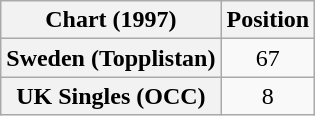<table class="wikitable plainrowheaders">
<tr>
<th>Chart (1997)</th>
<th>Position</th>
</tr>
<tr>
<th scope="row">Sweden (Topplistan)</th>
<td align="center">67</td>
</tr>
<tr>
<th scope="row">UK Singles (OCC)</th>
<td align="center">8</td>
</tr>
</table>
